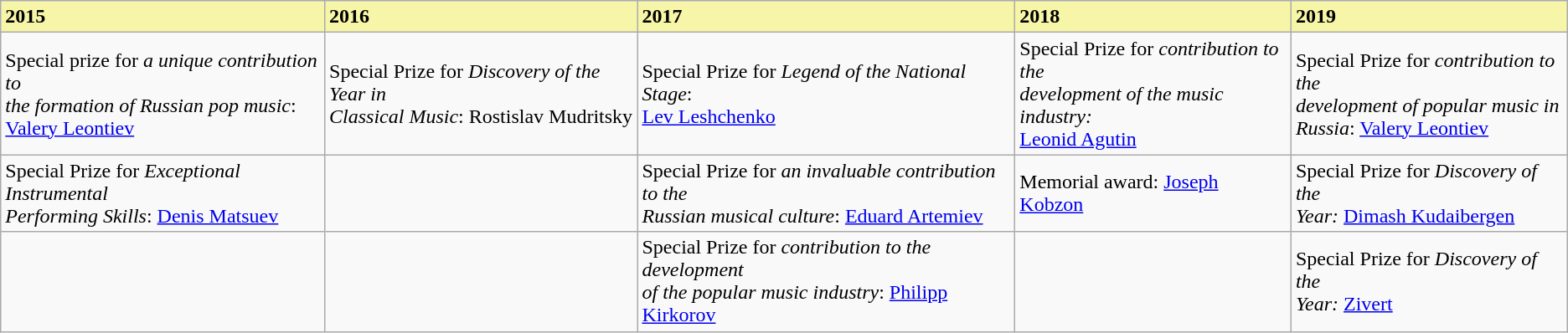<table class="wikitable sortable">
<tr>
<td style="background:#f7f6a8"><strong>2015</strong></td>
<td style="background:#f7f6a8"><strong>2016</strong></td>
<td style="background:#f7f6a8"><strong>2017</strong></td>
<td style="background:#f7f6a8"><strong>2018</strong></td>
<td style="background:#f7f6a8"><strong>2019</strong></td>
</tr>
<tr>
<td>Special prize for <em>a unique contribution to</em><br><em>the</em> <em>formation of Russian pop music</em>:<br><a href='#'>Valery Leontiev</a></td>
<td>Special Prize for <em>Discovery of the Year</em> <em>in</em><br><em>Classical Music</em>: Rostislav Mudritsky</td>
<td>Special Prize for <em>Legend of</em> <em>the National</em> <em>Stage</em>:<br><a href='#'>Lev Leshchenko</a></td>
<td>Special Prize for <em>contribution to the</em><br><em>development of the music industry:</em><br><a href='#'>Leonid Agutin</a></td>
<td>Special Prize for <em>contribution to the</em><br><em>development of popular music in</em><br><em>Russia</em>: <a href='#'>Valery Leontiev</a></td>
</tr>
<tr>
<td>Special Prize for <em>Exceptional Instrumental</em><br><em>Performing Skills</em>: <a href='#'>Denis Matsuev</a></td>
<td></td>
<td>Special Prize for <em>an invaluable contribution to</em> <em>the</em><br><em>Russian musical culture</em>: <a href='#'>Eduard Artemiev</a></td>
<td>Memorial award: <a href='#'>Joseph Kobzon</a></td>
<td>Special Prize for <em>Discovery of the</em><br><em>Year:</em> <a href='#'>Dimash Kudaibergen</a></td>
</tr>
<tr>
<td></td>
<td></td>
<td>Special Prize for <em>contribution to the development</em><br><em>of the popular music industry</em>: <a href='#'>Philipp Kirkorov</a></td>
<td></td>
<td>Special Prize for <em>Discovery of the</em><br><em>Year:</em> <a href='#'>Zivert</a></td>
</tr>
</table>
